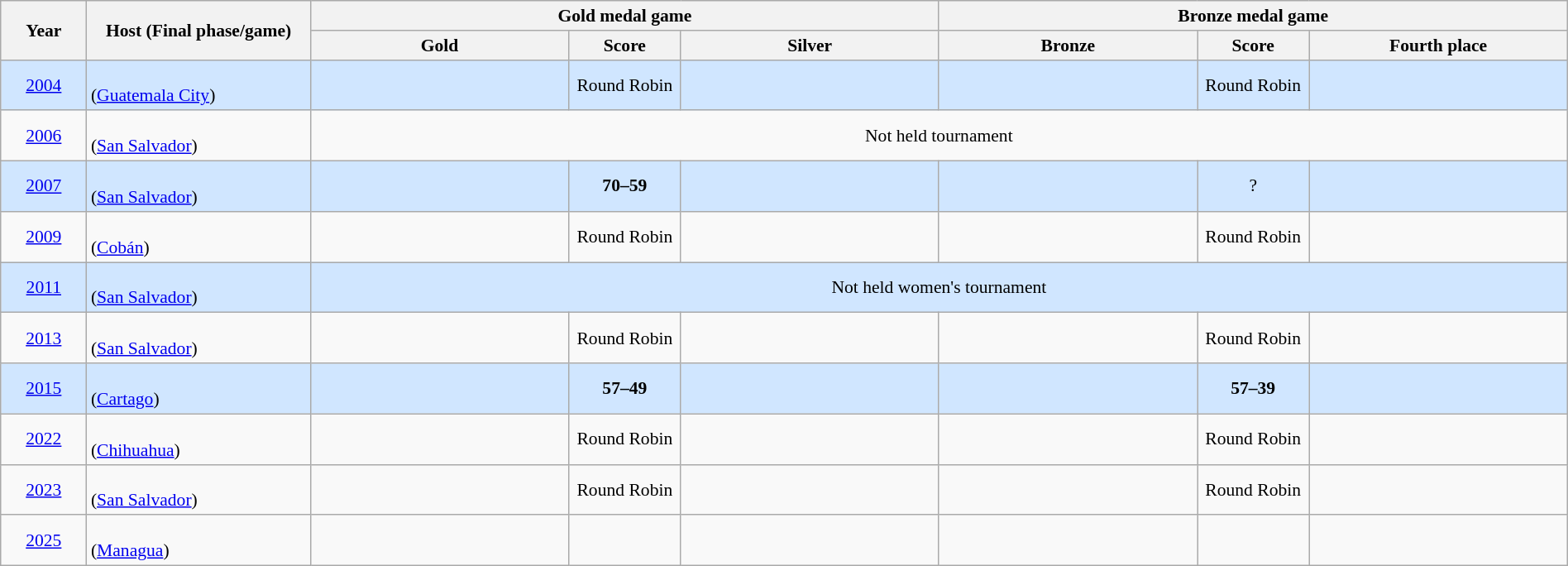<table class=wikitable style="text-align:center; font-size:90%; width:100%">
<tr>
<th rowspan=2 width=5%>Year</th>
<th rowspan=2 width=13%>Host (Final phase/game)</th>
<th colspan=3>Gold medal game</th>
<th colspan=3>Bronze medal game</th>
</tr>
<tr>
<th width=15%>Gold</th>
<th width=6.5%>Score</th>
<th width=15%>Silver</th>
<th width=15%>Bronze</th>
<th width=6.5%>Score</th>
<th width=15%>Fourth place</th>
</tr>
<tr style="background:#D0E6FF;">
<td><a href='#'>2004</a></td>
<td align="left"><br>(<a href='#'>Guatemala City</a>)</td>
<td><strong></strong></td>
<td>Round Robin</td>
<td></td>
<td></td>
<td>Round Robin</td>
<td></td>
</tr>
<tr>
<td><a href='#'>2006</a></td>
<td align="left"><br>(<a href='#'>San Salvador</a>)</td>
<td colspan=6 rowspan=1 align=center>Not held tournament</td>
</tr>
<tr style="background:#D0E6FF;">
<td><a href='#'>2007</a></td>
<td align="left"><br>(<a href='#'>San Salvador</a>)</td>
<td><strong></strong></td>
<td><strong>70–59</strong></td>
<td></td>
<td></td>
<td>?</td>
<td></td>
</tr>
<tr>
<td><a href='#'>2009</a></td>
<td align="left"><br>(<a href='#'>Cobán</a>)</td>
<td><strong></strong></td>
<td>Round Robin</td>
<td></td>
<td></td>
<td>Round Robin</td>
<td></td>
</tr>
<tr style="background:#D0E6FF;">
<td><a href='#'>2011</a></td>
<td align="left"><br>(<a href='#'>San Salvador</a>)</td>
<td colspan=6 rowspan=1 align=center>Not held women's tournament</td>
</tr>
<tr>
<td><a href='#'>2013</a></td>
<td align="left"><br>(<a href='#'>San Salvador</a>)</td>
<td><strong></strong></td>
<td>Round Robin</td>
<td></td>
<td></td>
<td>Round Robin</td>
<td></td>
</tr>
<tr style="background:#D0E6FF;">
<td><a href='#'>2015</a></td>
<td align="left"><br>(<a href='#'>Cartago</a>)</td>
<td><strong></strong></td>
<td><strong>57–49</strong></td>
<td></td>
<td></td>
<td><strong>57–39</strong></td>
<td></td>
</tr>
<tr>
<td><a href='#'>2022</a></td>
<td align="left"><br>(<a href='#'>Chihuahua</a>)</td>
<td><strong></strong></td>
<td>Round Robin</td>
<td></td>
<td></td>
<td>Round Robin</td>
<td></td>
</tr>
<tr>
<td><a href='#'>2023</a></td>
<td align="left"><br>(<a href='#'>San Salvador</a>)</td>
<td><strong></strong></td>
<td>Round Robin</td>
<td></td>
<td></td>
<td>Round Robin</td>
<td></td>
</tr>
<tr>
<td><a href='#'>2025</a></td>
<td align="left"><br>(<a href='#'>Managua</a>)</td>
<td></td>
<td></td>
<td></td>
<td></td>
<td></td>
<td></td>
</tr>
</table>
